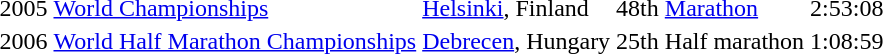<table>
<tr>
<td>2005</td>
<td><a href='#'>World Championships</a></td>
<td><a href='#'>Helsinki</a>, Finland</td>
<td>48th</td>
<td><a href='#'>Marathon</a></td>
<td>2:53:08</td>
</tr>
<tr>
<td>2006</td>
<td><a href='#'>World Half Marathon Championships</a></td>
<td><a href='#'>Debrecen</a>, Hungary</td>
<td>25th</td>
<td>Half marathon</td>
<td>1:08:59</td>
</tr>
</table>
